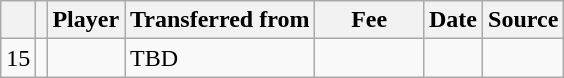<table class="wikitable plainrowheaders sortable">
<tr>
<th></th>
<th></th>
<th scope=col><strong>Player</strong></th>
<th><strong>Transferred from</strong></th>
<th !scope=col; style="width: 65px;"><strong>Fee</strong></th>
<th scope=col><strong>Date</strong></th>
<th scope=col><strong>Source</strong></th>
</tr>
<tr>
<td align=center>15</td>
<td align=center></td>
<td></td>
<td>TBD</td>
<td></td>
<td></td>
<td></td>
</tr>
</table>
